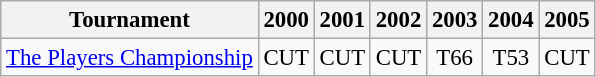<table class="wikitable" style="font-size:95%;text-align:center;">
<tr>
<th>Tournament</th>
<th>2000</th>
<th>2001</th>
<th>2002</th>
<th>2003</th>
<th>2004</th>
<th>2005</th>
</tr>
<tr>
<td align=left><a href='#'>The Players Championship</a></td>
<td>CUT</td>
<td>CUT</td>
<td>CUT</td>
<td>T66</td>
<td>T53</td>
<td>CUT</td>
</tr>
</table>
